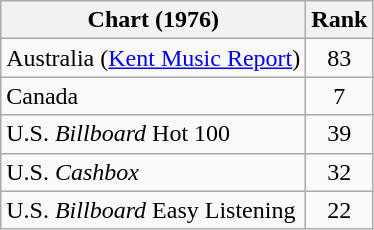<table class="wikitable sortable">
<tr>
<th align="left">Chart (1976)</th>
<th style="text-align:center;">Rank</th>
</tr>
<tr>
<td>Australia (<a href='#'>Kent Music Report</a>)</td>
<td style="text-align:center;">83</td>
</tr>
<tr>
<td>Canada </td>
<td style="text-align:center;">7</td>
</tr>
<tr>
<td>U.S. <em>Billboard</em> Hot 100</td>
<td style="text-align:center;">39</td>
</tr>
<tr>
<td>U.S. <em>Cashbox</em> </td>
<td style="text-align:center;">32</td>
</tr>
<tr>
<td>U.S. <em>Billboard</em> Easy Listening</td>
<td style="text-align:center;">22</td>
</tr>
</table>
